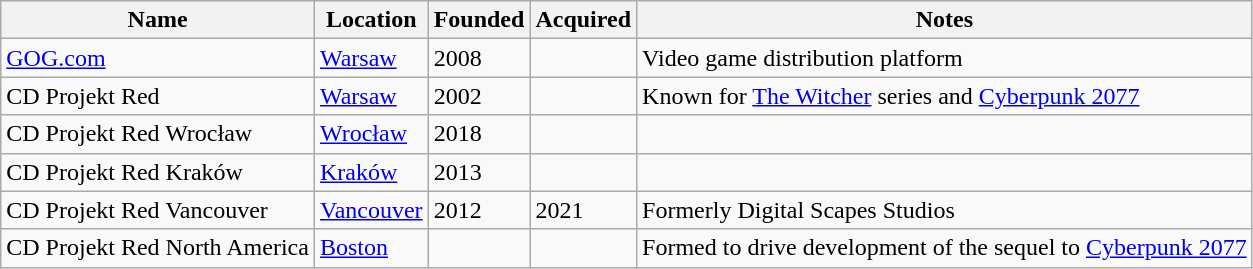<table class="wikitable sortable plainrowheaders">
<tr>
<th scope="col">Name</th>
<th scope="col">Location</th>
<th scope="col">Founded</th>
<th scope="col">Acquired</th>
<th scope="col" class="unsortable">Notes</th>
</tr>
<tr>
<td><a href='#'>GOG.com</a></td>
<td><a href='#'>Warsaw</a></td>
<td>2008</td>
<td></td>
<td>Video game distribution platform</td>
</tr>
<tr>
<td>CD Projekt Red</td>
<td><a href='#'>Warsaw</a></td>
<td>2002</td>
<td></td>
<td>Known for <a href='#'>The Witcher</a> series and <a href='#'>Cyberpunk 2077</a></td>
</tr>
<tr>
<td>CD Projekt Red Wrocław</td>
<td><a href='#'>Wrocław</a></td>
<td>2018</td>
<td></td>
<td></td>
</tr>
<tr>
<td>CD Projekt Red Kraków</td>
<td><a href='#'>Kraków</a></td>
<td>2013</td>
<td></td>
<td></td>
</tr>
<tr>
<td>CD Projekt Red Vancouver</td>
<td><a href='#'>Vancouver</a></td>
<td>2012</td>
<td>2021</td>
<td>Formerly Digital Scapes Studios</td>
</tr>
<tr>
<td>CD Projekt Red North America</td>
<td><a href='#'>Boston</a></td>
<td></td>
<td></td>
<td>Formed to drive development of the sequel to <a href='#'>Cyberpunk 2077</a></td>
</tr>
</table>
